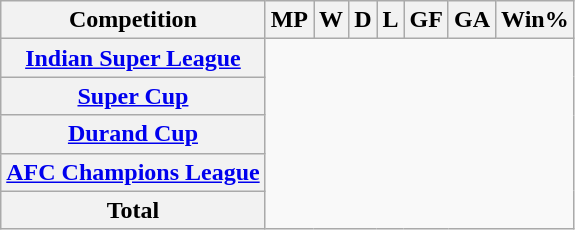<table class="wikitable" style="text-align: center;">
<tr>
<th>Competition</th>
<th>MP</th>
<th>W</th>
<th>D</th>
<th>L</th>
<th>GF</th>
<th>GA</th>
<th>Win%</th>
</tr>
<tr>
<th><a href='#'>Indian Super League</a><br></th>
</tr>
<tr>
<th><a href='#'>Super Cup</a><br></th>
</tr>
<tr>
<th><a href='#'>Durand Cup</a><br></th>
</tr>
<tr>
<th><a href='#'>AFC Champions League</a><br></th>
</tr>
<tr>
<th>Total<br></th>
</tr>
</table>
